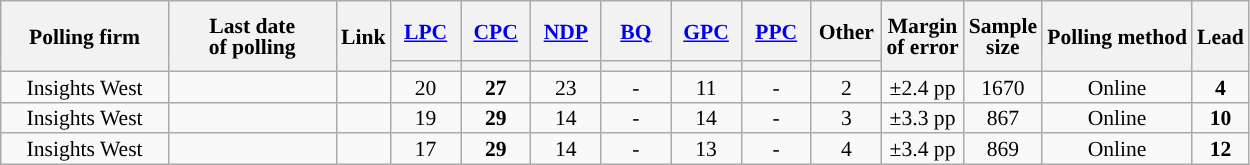<table class="wikitable sortable mw-datatable" style="text-align:center;font-size:90%;line-height:14px;">
<tr style="height:40px;">
<th style="width:105px;" rowspan="2">Polling firm</th>
<th style="width:105px;" rowspan="2">Last date<br>of polling</th>
<th rowspan="2">Link</th>
<th class="unsortable" style="width:40px;"><a href='#'>LPC</a></th>
<th class="unsortable" style="width:40px;"><a href='#'>CPC</a></th>
<th class="unsortable" style="width:40px;"><a href='#'>NDP</a></th>
<th class="unsortable" style="width:40px;"><a href='#'>BQ</a></th>
<th class="unsortable" style="width:40px;"><a href='#'>GPC</a></th>
<th class="unsortable" style="width:40px;"><a href='#'>PPC</a></th>
<th class="unsortable" style="width:40px;">Other</th>
<th rowspan="2">Margin<br>of error</th>
<th rowspan="2">Sample<br>size</th>
<th rowspan="2">Polling method</th>
<th rowspan="2">Lead</th>
</tr>
<tr>
<th style="background:"></th>
<th style="background:"></th>
<th style="background:"></th>
<th style="background:"></th>
<th style="background:"></th>
<th style="background:"></th>
<th style="background:"></th>
</tr>
<tr>
<td>Insights West</td>
<td></td>
<td></td>
<td>20</td>
<td><strong>27</strong></td>
<td>23</td>
<td>-</td>
<td>11</td>
<td>-</td>
<td>2</td>
<td>±2.4 pp</td>
<td>1670</td>
<td>Online</td>
<td><strong>4</strong></td>
</tr>
<tr>
<td>Insights West</td>
<td></td>
<td></td>
<td>19</td>
<td><strong>29</strong></td>
<td>14</td>
<td>-</td>
<td>14</td>
<td>-</td>
<td>3</td>
<td>±3.3 pp</td>
<td>867</td>
<td>Online</td>
<td><strong>10</strong></td>
</tr>
<tr>
<td>Insights West</td>
<td></td>
<td></td>
<td>17</td>
<td><strong>29</strong></td>
<td>14</td>
<td>-</td>
<td>13</td>
<td>-</td>
<td>4</td>
<td>±3.4 pp</td>
<td>869</td>
<td>Online</td>
<td><strong>12</strong></td>
</tr>
</table>
